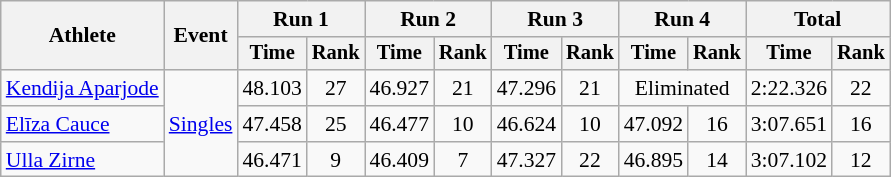<table class="wikitable" style="font-size:90%">
<tr>
<th rowspan="2">Athlete</th>
<th rowspan="2">Event</th>
<th colspan=2>Run 1</th>
<th colspan=2>Run 2</th>
<th colspan=2>Run 3</th>
<th colspan=2>Run 4</th>
<th colspan=2>Total</th>
</tr>
<tr style="font-size:95%">
<th>Time</th>
<th>Rank</th>
<th>Time</th>
<th>Rank</th>
<th>Time</th>
<th>Rank</th>
<th>Time</th>
<th>Rank</th>
<th>Time</th>
<th>Rank</th>
</tr>
<tr align=center>
<td align=left><a href='#'>Kendija Aparjode</a></td>
<td align=left rowspan=3><a href='#'>Singles</a></td>
<td>48.103</td>
<td>27</td>
<td>46.927</td>
<td>21</td>
<td>47.296</td>
<td>21</td>
<td colspan=2>Eliminated</td>
<td>2:22.326</td>
<td>22</td>
</tr>
<tr align=center>
<td align=left><a href='#'>Elīza Cauce</a></td>
<td>47.458</td>
<td>25</td>
<td>46.477</td>
<td>10</td>
<td>46.624</td>
<td>10</td>
<td>47.092</td>
<td>16</td>
<td>3:07.651</td>
<td>16</td>
</tr>
<tr align=center>
<td align=left><a href='#'>Ulla Zirne</a></td>
<td>46.471</td>
<td>9</td>
<td>46.409</td>
<td>7</td>
<td>47.327</td>
<td>22</td>
<td>46.895</td>
<td>14</td>
<td>3:07.102</td>
<td>12</td>
</tr>
</table>
